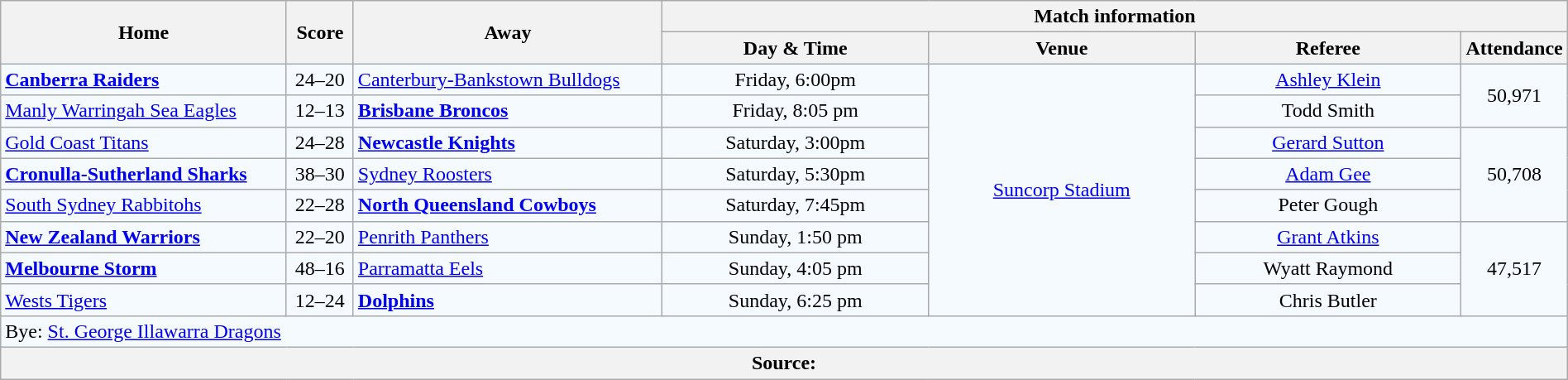<table class="wikitable" style="border-collapse:collapse; text-align:center; width:100%;">
<tr style="text-align:center; background:#f5faff;"  style="background:#c1d8ff;">
<th rowspan="2">Home</th>
<th rowspan="2">Score</th>
<th rowspan="2">Away</th>
<th colspan="4">Match information</th>
</tr>
<tr>
<th width="17%">Day & Time</th>
<th width="17%">Venue</th>
<th width="17%">Referee</th>
<th width="5%">Attendance</th>
</tr>
<tr style="text-align:center; background:#f5faff;">
<td align="left"><strong> <a href='#'>Canberra Raiders</a></strong></td>
<td>24–20</td>
<td align="left"> <a href='#'>Canterbury-Bankstown Bulldogs</a></td>
<td>Friday, 6:00pm</td>
<td rowspan="8"><a href='#'>Suncorp Stadium</a></td>
<td><a href='#'>Ashley Klein</a></td>
<td rowspan="2">50,971</td>
</tr>
<tr style="text-align:center; background:#f5faff;">
<td align="left"> <a href='#'>Manly Warringah Sea Eagles</a></td>
<td>12–13</td>
<td align="left"><strong> <a href='#'>Brisbane Broncos</a></strong></td>
<td>Friday, 8:05 pm</td>
<td>Todd Smith</td>
</tr>
<tr style="text-align:center; background:#f5faff;">
<td align="left"> <a href='#'>Gold Coast Titans</a></td>
<td>24–28</td>
<td align="left"><strong> <a href='#'>Newcastle Knights</a></strong></td>
<td>Saturday, 3:00pm</td>
<td><a href='#'>Gerard Sutton</a></td>
<td rowspan="3">50,708</td>
</tr>
<tr style="text-align:center; background:#f5faff;">
<td align="left"><strong> <a href='#'>Cronulla-Sutherland Sharks</a></strong></td>
<td>38–30</td>
<td align="left"> <a href='#'>Sydney Roosters</a></td>
<td>Saturday, 5:30pm</td>
<td><a href='#'>Adam Gee</a></td>
</tr>
<tr style="text-align:center; background:#f5faff;">
<td align="left"> <a href='#'>South Sydney Rabbitohs</a></td>
<td>22–28</td>
<td align="left"><strong> <a href='#'>North Queensland Cowboys</a></strong></td>
<td>Saturday, 7:45pm</td>
<td>Peter Gough</td>
</tr>
<tr style="text-align:center; background:#f5faff;">
<td align="left"><strong> <a href='#'>New Zealand Warriors</a></strong></td>
<td>22–20</td>
<td align="left"> <a href='#'>Penrith Panthers</a></td>
<td>Sunday, 1:50 pm</td>
<td><a href='#'>Grant Atkins</a></td>
<td rowspan="3">47,517</td>
</tr>
<tr style="text-align:center; background:#f5faff;">
<td align="left"><strong> <a href='#'>Melbourne Storm</a></strong></td>
<td>48–16</td>
<td align="left"> <a href='#'>Parramatta Eels</a></td>
<td>Sunday, 4:05 pm</td>
<td>Wyatt Raymond</td>
</tr>
<tr style="text-align:center; background:#f5faff;">
<td align="left"> <a href='#'>Wests Tigers</a></td>
<td>12–24</td>
<td align="left"><strong> <a href='#'>Dolphins</a></strong></td>
<td>Sunday, 6:25 pm</td>
<td>Chris Butler</td>
</tr>
<tr style="text-align:center; background:#f5faff;">
<td colspan="7" align="left">Bye:  <a href='#'>St. George Illawarra Dragons</a></td>
</tr>
<tr>
<th colspan="7" align="left">Source:</th>
</tr>
</table>
